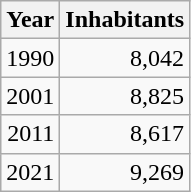<table cellspacing="0" cellpadding="0">
<tr>
<td valign="top"><br><table class="wikitable sortable zebra hintergrundfarbe5">
<tr>
<th>Year</th>
<th>Inhabitants</th>
</tr>
<tr align="right">
<td>1990</td>
<td>8,042</td>
</tr>
<tr align="right">
<td>2001</td>
<td>8,825</td>
</tr>
<tr align="right">
<td>2011</td>
<td>8,617</td>
</tr>
<tr align="right">
<td>2021</td>
<td>9,269</td>
</tr>
</table>
</td>
</tr>
</table>
